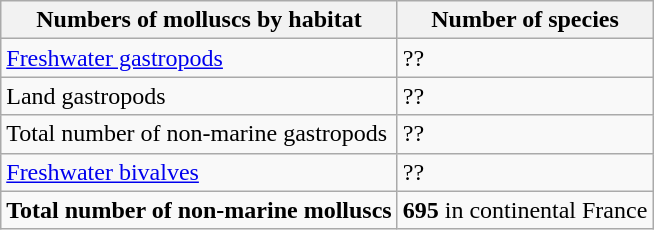<table class="wikitable">
<tr>
<th>Numbers of molluscs by habitat</th>
<th>Number of species</th>
</tr>
<tr>
<td><a href='#'>Freshwater gastropods</a></td>
<td>??</td>
</tr>
<tr>
<td>Land gastropods</td>
<td>??</td>
</tr>
<tr>
<td>Total number of non-marine gastropods</td>
<td>??</td>
</tr>
<tr>
<td><a href='#'>Freshwater bivalves</a></td>
<td>??</td>
</tr>
<tr>
<td><strong>Total number of non-marine molluscs</strong></td>
<td><strong>695</strong> in continental France</td>
</tr>
</table>
